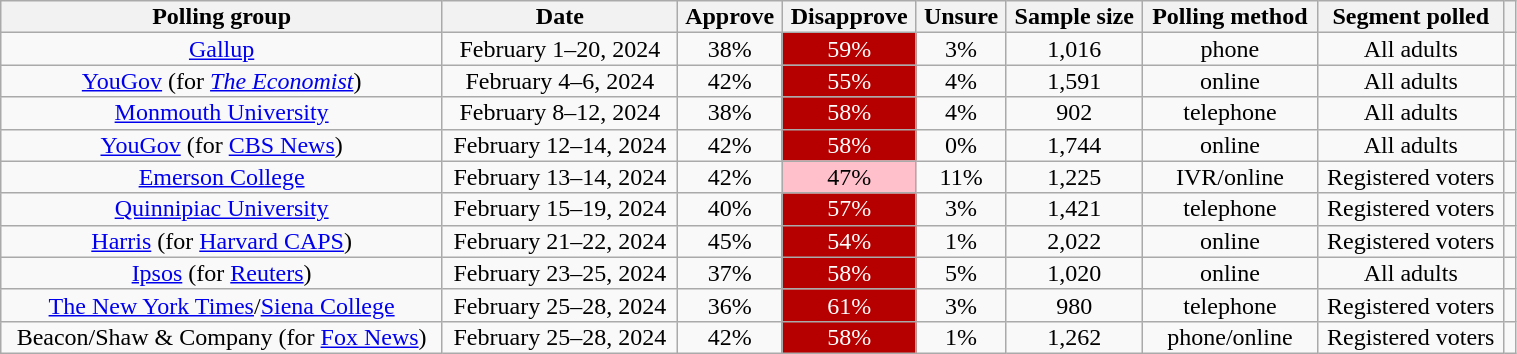<table class="wikitable sortable" style="text-align:center;line-height:14px;width: 80%;">
<tr>
<th class="unsortable">Polling group</th>
<th>Date</th>
<th>Approve</th>
<th>Disapprove</th>
<th>Unsure</th>
<th>Sample size</th>
<th>Polling method</th>
<th class="unsortable">Segment polled</th>
<th class="unsortable"></th>
</tr>
<tr>
<td><a href='#'>Gallup</a></td>
<td>February 1–20, 2024</td>
<td>38%</td>
<td style="background: #B60000; color: white">59%</td>
<td>3%</td>
<td>1,016</td>
<td>phone</td>
<td rowspan="1">All adults</td>
<td></td>
</tr>
<tr>
<td><a href='#'>YouGov</a> (for <em><a href='#'>The Economist</a></em>)</td>
<td>February 4–6, 2024</td>
<td>42%</td>
<td style="background: #B60000; color: white">55%</td>
<td>4%</td>
<td>1,591</td>
<td>online</td>
<td rowspan="1">All adults</td>
<td></td>
</tr>
<tr>
<td><a href='#'>Monmouth University</a></td>
<td>February 8–12, 2024</td>
<td>38%</td>
<td style="background: #B60000; color: white">58%</td>
<td>4%</td>
<td>902</td>
<td>telephone</td>
<td rowspan="1">All adults</td>
<td></td>
</tr>
<tr>
<td><a href='#'>YouGov</a> (for <a href='#'>CBS News</a>)</td>
<td>February 12–14, 2024</td>
<td>42%</td>
<td style="background: #B60000; color: white">58%</td>
<td>0%</td>
<td>1,744</td>
<td>online</td>
<td rowspan="1">All adults</td>
<td></td>
</tr>
<tr>
<td><a href='#'>Emerson College</a></td>
<td>February 13–14, 2024</td>
<td>42%</td>
<td style="background: pink; color: black">47%</td>
<td>11%</td>
<td>1,225</td>
<td>IVR/online</td>
<td rowspan="1">Registered voters</td>
<td></td>
</tr>
<tr>
<td><a href='#'>Quinnipiac University</a></td>
<td>February 15–19, 2024</td>
<td>40%</td>
<td style="background: #B60000; color: white">57%</td>
<td>3%</td>
<td>1,421</td>
<td>telephone</td>
<td rowspan="1">Registered voters</td>
<td></td>
</tr>
<tr>
<td rowspan="1"><a href='#'>Harris</a> (for <a href='#'>Harvard CAPS</a>)</td>
<td>February 21–22, 2024</td>
<td>45%</td>
<td style="background: #B60000; color: white">54%</td>
<td>1%</td>
<td>2,022</td>
<td>online</td>
<td rowspan="1">Registered voters</td>
<td></td>
</tr>
<tr>
<td><a href='#'>Ipsos</a> (for <a href='#'>Reuters</a>)</td>
<td>February 23–25, 2024</td>
<td>37%</td>
<td style="background: #B60000; color: white">58%</td>
<td>5%</td>
<td>1,020</td>
<td>online</td>
<td rowspan="1">All adults</td>
<td></td>
</tr>
<tr>
<td><a href='#'>The New York Times</a>/<a href='#'>Siena College</a></td>
<td>February 25–28, 2024</td>
<td>36%</td>
<td style="background: #B60000; color: white">61%</td>
<td>3%</td>
<td>980</td>
<td>telephone</td>
<td rowspan="1">Registered voters</td>
<td></td>
</tr>
<tr>
<td>Beacon/Shaw & Company (for <a href='#'>Fox News</a>)</td>
<td>February 25–28, 2024</td>
<td>42%</td>
<td style="background: #B60000; color: white">58%</td>
<td>1%</td>
<td>1,262</td>
<td>phone/online</td>
<td>Registered voters</td>
<td></td>
</tr>
</table>
